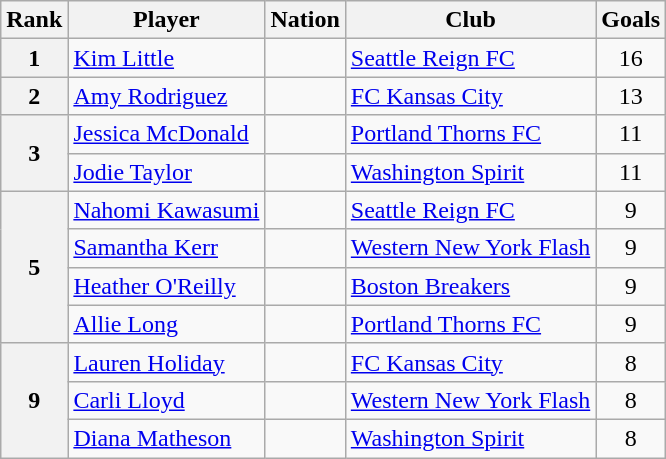<table class="wikitable">
<tr>
<th>Rank</th>
<th>Player</th>
<th>Nation</th>
<th>Club</th>
<th>Goals</th>
</tr>
<tr>
<th>1</th>
<td><a href='#'>Kim Little</a></td>
<td></td>
<td><a href='#'>Seattle Reign FC</a></td>
<td style="text-align:center;">16</td>
</tr>
<tr>
<th>2</th>
<td><a href='#'>Amy Rodriguez</a></td>
<td></td>
<td><a href='#'>FC Kansas City</a></td>
<td style="text-align:center;">13</td>
</tr>
<tr>
<th rowspan="2">3</th>
<td><a href='#'>Jessica McDonald</a></td>
<td></td>
<td><a href='#'>Portland Thorns FC</a></td>
<td style="text-align:center;">11</td>
</tr>
<tr>
<td><a href='#'>Jodie Taylor</a></td>
<td></td>
<td><a href='#'>Washington Spirit</a></td>
<td style="text-align:center;">11</td>
</tr>
<tr>
<th rowspan="4">5</th>
<td><a href='#'>Nahomi Kawasumi</a></td>
<td></td>
<td><a href='#'>Seattle Reign FC</a></td>
<td style="text-align:center;">9</td>
</tr>
<tr>
<td><a href='#'>Samantha Kerr</a></td>
<td></td>
<td><a href='#'>Western New York Flash</a></td>
<td style="text-align:center;">9</td>
</tr>
<tr>
<td><a href='#'>Heather O'Reilly</a></td>
<td></td>
<td><a href='#'>Boston Breakers</a></td>
<td style="text-align:center;">9</td>
</tr>
<tr>
<td><a href='#'>Allie Long</a></td>
<td></td>
<td><a href='#'>Portland Thorns FC</a></td>
<td style="text-align:center;">9</td>
</tr>
<tr>
<th rowspan="3">9</th>
<td><a href='#'>Lauren Holiday</a></td>
<td></td>
<td><a href='#'>FC Kansas City</a></td>
<td style="text-align:center;">8</td>
</tr>
<tr>
<td><a href='#'>Carli Lloyd</a></td>
<td></td>
<td><a href='#'>Western New York Flash</a></td>
<td style="text-align:center;">8</td>
</tr>
<tr>
<td><a href='#'>Diana Matheson</a></td>
<td></td>
<td><a href='#'>Washington Spirit</a></td>
<td style="text-align:center;">8</td>
</tr>
</table>
